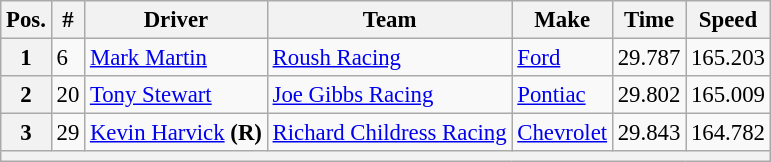<table class="wikitable" style="font-size:95%">
<tr>
<th>Pos.</th>
<th>#</th>
<th>Driver</th>
<th>Team</th>
<th>Make</th>
<th>Time</th>
<th>Speed</th>
</tr>
<tr>
<th>1</th>
<td>6</td>
<td><a href='#'>Mark Martin</a></td>
<td><a href='#'>Roush Racing</a></td>
<td><a href='#'>Ford</a></td>
<td>29.787</td>
<td>165.203</td>
</tr>
<tr>
<th>2</th>
<td>20</td>
<td><a href='#'>Tony Stewart</a></td>
<td><a href='#'>Joe Gibbs Racing</a></td>
<td><a href='#'>Pontiac</a></td>
<td>29.802</td>
<td>165.009</td>
</tr>
<tr>
<th>3</th>
<td>29</td>
<td><a href='#'>Kevin Harvick</a> <strong>(R)</strong></td>
<td><a href='#'>Richard Childress Racing</a></td>
<td><a href='#'>Chevrolet</a></td>
<td>29.843</td>
<td>164.782</td>
</tr>
<tr>
<th colspan="7"></th>
</tr>
</table>
